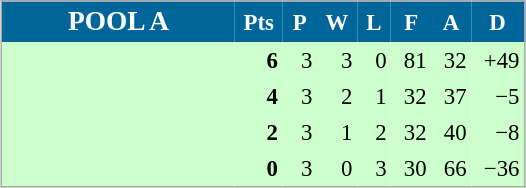<table align=center cellpadding="3" cellspacing="0" style="background: #f9f9f9; border: 1px #aaa solid; border-collapse: collapse; font-size: 95%;" width=350>
<tr bgcolor=#006699 style="color:white;">
<th width=34% style=font-size:120%><strong>POOL A</strong></th>
<th width=5%>Pts</th>
<th width=5%>P</th>
<th width=5%>W</th>
<th width=5%>L</th>
<th width=5%>F</th>
<th width=5%>A</th>
<th width=5%>D</th>
</tr>
<tr align=right bgcolor="#ccffcc">
<td align=left></td>
<td><strong>6</strong></td>
<td>3</td>
<td>3</td>
<td>0</td>
<td>81</td>
<td>32</td>
<td>+49</td>
</tr>
<tr align=right bgcolor="#ccffcc">
<td align=left></td>
<td><strong>4</strong></td>
<td>3</td>
<td>2</td>
<td>1</td>
<td>32</td>
<td>37</td>
<td>−5</td>
</tr>
<tr align=right bgcolor="#ccffcc">
<td align=left></td>
<td><strong>2</strong></td>
<td>3</td>
<td>1</td>
<td>2</td>
<td>32</td>
<td>40</td>
<td>−8</td>
</tr>
<tr align=right bgcolor="#ccffcc">
<td align=left></td>
<td><strong>0</strong></td>
<td>3</td>
<td>0</td>
<td>3</td>
<td>30</td>
<td>66</td>
<td>−36</td>
</tr>
</table>
